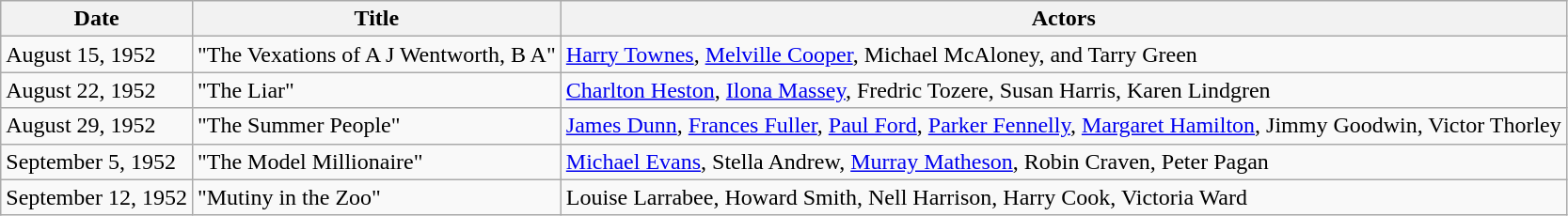<table class="wikitable">
<tr>
<th>Date</th>
<th>Title</th>
<th>Actors</th>
</tr>
<tr>
<td>August 15, 1952</td>
<td>"The Vexations of A J Wentworth, B A"</td>
<td><a href='#'>Harry Townes</a>, <a href='#'>Melville Cooper</a>, Michael McAloney, and Tarry Green</td>
</tr>
<tr>
<td>August 22, 1952</td>
<td>"The Liar"</td>
<td><a href='#'>Charlton Heston</a>, <a href='#'>Ilona Massey</a>, Fredric Tozere, Susan Harris, Karen Lindgren</td>
</tr>
<tr>
<td>August 29, 1952</td>
<td>"The Summer People"</td>
<td><a href='#'>James Dunn</a>, <a href='#'>Frances Fuller</a>, <a href='#'>Paul Ford</a>, <a href='#'>Parker Fennelly</a>, <a href='#'>Margaret Hamilton</a>, Jimmy Goodwin, Victor Thorley</td>
</tr>
<tr>
<td>September 5, 1952</td>
<td>"The Model Millionaire"</td>
<td><a href='#'>Michael Evans</a>, Stella Andrew, <a href='#'>Murray Matheson</a>, Robin Craven, Peter Pagan</td>
</tr>
<tr>
<td>September 12, 1952</td>
<td>"Mutiny in the Zoo"</td>
<td>Louise Larrabee, Howard Smith, Nell Harrison, Harry Cook, Victoria Ward</td>
</tr>
</table>
